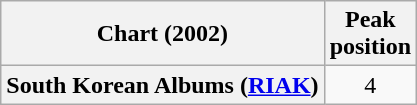<table class="wikitable plainrowheaders" style="text-align:center">
<tr>
<th scope="col">Chart (2002)</th>
<th scope="col">Peak<br>position</th>
</tr>
<tr>
<th scope="row">South Korean Albums (<a href='#'>RIAK</a>)</th>
<td>4</td>
</tr>
</table>
